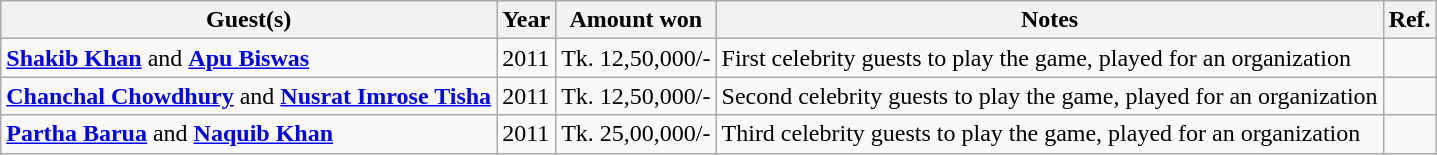<table class="wikitable">
<tr>
<th>Guest(s)</th>
<th>Year</th>
<th>Amount won</th>
<th>Notes</th>
<th>Ref.</th>
</tr>
<tr>
<td><strong><a href='#'>Shakib Khan</a></strong> and <strong><a href='#'>Apu Biswas</a></strong></td>
<td>2011</td>
<td>Tk. 12,50,000/-</td>
<td>First celebrity guests to play the game, played for an organization</td>
<td></td>
</tr>
<tr>
<td><strong><a href='#'>Chanchal Chowdhury</a></strong> and <strong><a href='#'>Nusrat Imrose Tisha</a></strong></td>
<td>2011</td>
<td>Tk. 12,50,000/-</td>
<td>Second celebrity guests to play the game, played for an organization</td>
<td></td>
</tr>
<tr>
<td><strong><a href='#'>Partha Barua</a></strong> and <strong><a href='#'>Naquib Khan</a></strong></td>
<td>2011</td>
<td>Tk. 25,00,000/-</td>
<td>Third celebrity guests to play the game, played for an organization</td>
<td></td>
</tr>
</table>
